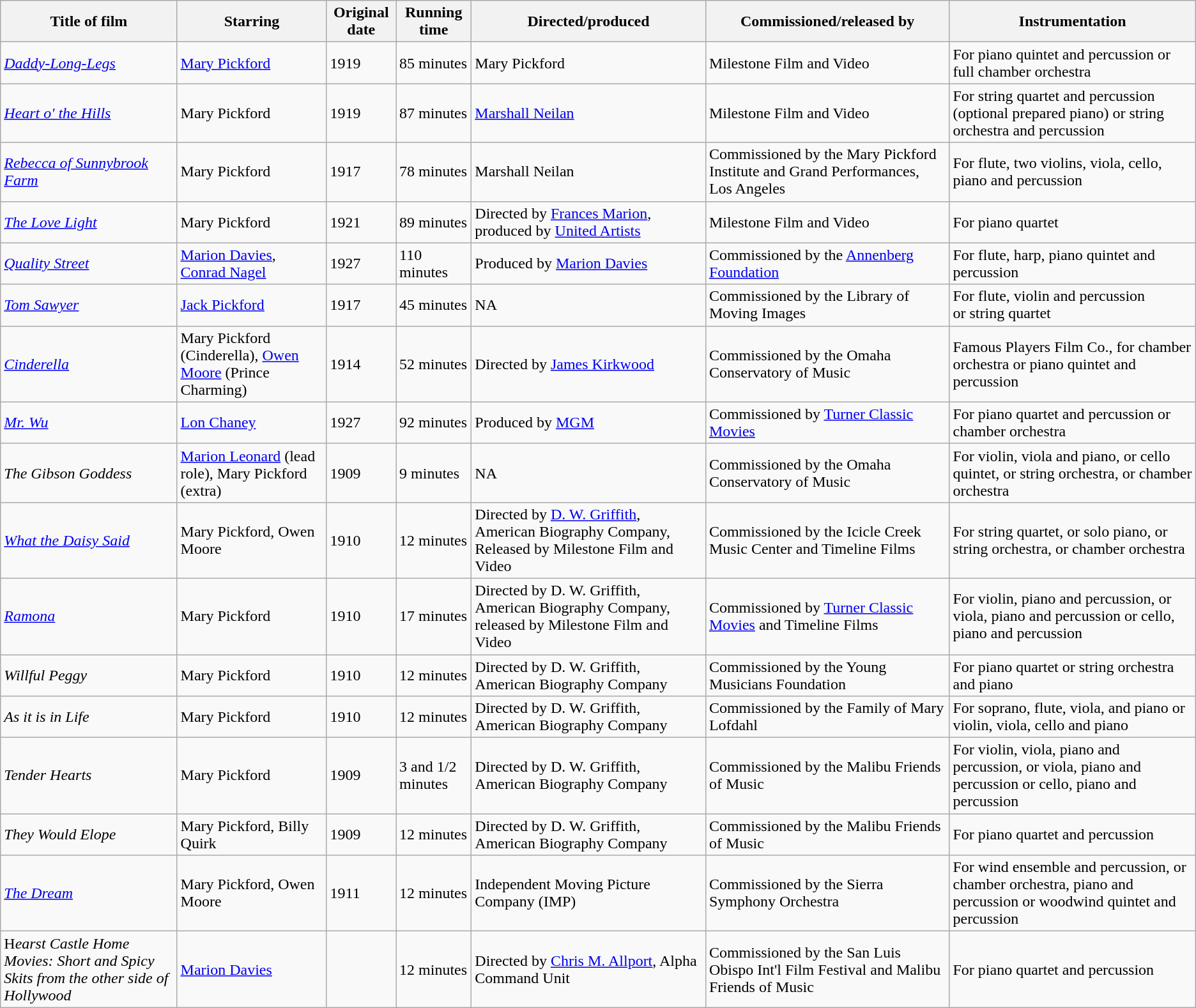<table class="wikitable">
<tr>
<th>Title of film</th>
<th>Starring</th>
<th>Original date</th>
<th>Running time</th>
<th>Directed/produced</th>
<th>Commissioned/released by</th>
<th>Instrumentation</th>
</tr>
<tr>
<td><em><a href='#'>Daddy-Long-Legs</a></em></td>
<td><a href='#'>Mary Pickford</a></td>
<td>1919</td>
<td>85 minutes</td>
<td>Mary Pickford</td>
<td>Milestone Film and Video</td>
<td>For piano quintet and percussion or full chamber orchestra</td>
</tr>
<tr>
<td><em><a href='#'>Heart o' the Hills</a></em></td>
<td>Mary Pickford</td>
<td>1919</td>
<td>87 minutes</td>
<td><a href='#'>Marshall Neilan</a></td>
<td>Milestone Film and Video</td>
<td>For string quartet and percussion (optional prepared piano) or string orchestra and percussion</td>
</tr>
<tr>
<td><em><a href='#'>Rebecca of Sunnybrook Farm</a></em></td>
<td>Mary Pickford</td>
<td>1917</td>
<td>78 minutes</td>
<td>Marshall Neilan</td>
<td>Commissioned by the Mary Pickford Institute and Grand Performances, Los Angeles</td>
<td>For flute, two violins, viola, cello, piano and percussion</td>
</tr>
<tr>
<td><em><a href='#'>The Love Light</a></em></td>
<td>Mary Pickford</td>
<td>1921</td>
<td>89 minutes</td>
<td>Directed by <a href='#'>Frances Marion</a>, produced by <a href='#'>United Artists</a></td>
<td>Milestone Film and Video</td>
<td>For piano quartet</td>
</tr>
<tr>
<td><em><a href='#'>Quality Street</a></em></td>
<td><a href='#'>Marion Davies</a>, <a href='#'>Conrad Nagel</a></td>
<td>1927</td>
<td>110 minutes</td>
<td>Produced by <a href='#'>Marion Davies</a></td>
<td>Commissioned by the <a href='#'>Annenberg Foundation</a></td>
<td>For flute, harp, piano quintet and percussion</td>
</tr>
<tr>
<td><em><a href='#'>Tom Sawyer</a></em></td>
<td><a href='#'>Jack Pickford</a></td>
<td>1917</td>
<td>45 minutes</td>
<td>NA</td>
<td>Commissioned by the Library of Moving Images</td>
<td>For flute, violin and percussion<br>or string quartet</td>
</tr>
<tr>
<td><em><a href='#'>Cinderella</a></em></td>
<td>Mary Pickford (Cinderella), <a href='#'>Owen Moore</a> (Prince Charming)</td>
<td>1914</td>
<td>52 minutes</td>
<td>Directed by <a href='#'>James Kirkwood</a></td>
<td>Commissioned by the Omaha Conservatory of Music</td>
<td>Famous Players Film Co., for chamber orchestra or piano quintet and percussion</td>
</tr>
<tr>
<td><em><a href='#'>Mr. Wu</a></em></td>
<td><a href='#'>Lon Chaney</a></td>
<td>1927</td>
<td>92 minutes</td>
<td>Produced by <a href='#'>MGM</a></td>
<td>Commissioned by <a href='#'>Turner Classic Movies</a></td>
<td>For piano quartet and percussion or chamber orchestra</td>
</tr>
<tr>
<td><em>The Gibson Goddess</em></td>
<td><a href='#'>Marion Leonard</a> (lead role), Mary Pickford (extra)</td>
<td>1909</td>
<td>9 minutes</td>
<td>NA</td>
<td>Commissioned by the Omaha Conservatory of Music</td>
<td>For violin, viola and piano, or cello quintet, or string orchestra, or chamber orchestra</td>
</tr>
<tr>
<td><em><a href='#'>What the Daisy Said</a></em></td>
<td>Mary Pickford, Owen Moore</td>
<td>1910</td>
<td>12 minutes</td>
<td>Directed by <a href='#'>D. W. Griffith</a>, American Biography Company, Released by Milestone Film and Video</td>
<td>Commissioned by the Icicle Creek Music Center and Timeline Films</td>
<td>For string quartet, or solo piano, or string orchestra, or chamber orchestra</td>
</tr>
<tr>
<td><em><a href='#'>Ramona</a></em></td>
<td>Mary Pickford</td>
<td>1910</td>
<td>17 minutes</td>
<td>Directed by D. W. Griffith, American Biography Company, released by Milestone Film and Video</td>
<td>Commissioned by <a href='#'>Turner Classic Movies</a> and Timeline Films</td>
<td>For violin, piano and percussion, or viola, piano and percussion or cello, piano and percussion</td>
</tr>
<tr>
<td><em>Willful Peggy</em></td>
<td>Mary Pickford</td>
<td>1910</td>
<td>12 minutes</td>
<td>Directed by D. W. Griffith, American Biography Company</td>
<td>Commissioned by the Young Musicians Foundation</td>
<td>For piano quartet or string orchestra and piano</td>
</tr>
<tr>
<td><em>As it is in Life</em></td>
<td>Mary Pickford</td>
<td>1910</td>
<td>12 minutes</td>
<td>Directed by D. W. Griffith, American Biography Company</td>
<td>Commissioned by the Family of Mary Lofdahl</td>
<td>For soprano, flute, viola, and piano or violin, viola, cello and piano</td>
</tr>
<tr>
<td><em>Tender Hearts</em></td>
<td>Mary Pickford</td>
<td>1909</td>
<td>3 and 1/2 minutes</td>
<td>Directed by D. W. Griffith, American Biography Company</td>
<td>Commissioned by the Malibu Friends of Music</td>
<td>For violin, viola, piano and percussion, or viola, piano and percussion or cello, piano and percussion</td>
</tr>
<tr>
<td><em>They Would Elope</em></td>
<td>Mary Pickford, Billy Quirk</td>
<td>1909</td>
<td>12 minutes</td>
<td>Directed by D. W. Griffith, American Biography Company</td>
<td>Commissioned by the Malibu Friends of Music</td>
<td>For piano quartet and percussion</td>
</tr>
<tr>
<td><em><a href='#'>The Dream</a></em></td>
<td>Mary Pickford, Owen Moore</td>
<td>1911</td>
<td>12 minutes</td>
<td>Independent Moving Picture Company (IMP)</td>
<td>Commissioned by the Sierra Symphony Orchestra</td>
<td>For wind ensemble and percussion, or chamber orchestra, piano and percussion or woodwind quintet and percussion</td>
</tr>
<tr>
<td>H<em>earst Castle Home Movies: Short and Spicy Skits from the other side of Hollywood</em></td>
<td><a href='#'>Marion Davies</a></td>
<td></td>
<td>12 minutes</td>
<td>Directed by <a href='#'>Chris M. Allport</a>, Alpha Command Unit</td>
<td>Commissioned by the San Luis Obispo Int'l Film Festival and Malibu Friends of Music</td>
<td>For piano quartet and percussion</td>
</tr>
</table>
